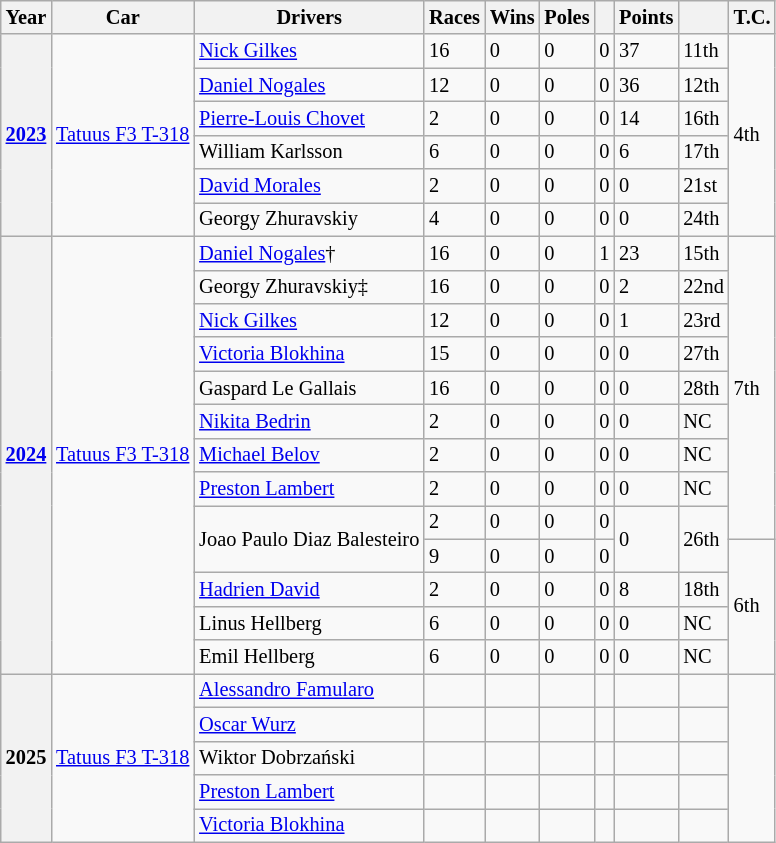<table class="wikitable" style="font-size:85%">
<tr>
<th>Year</th>
<th>Car</th>
<th>Drivers</th>
<th>Races</th>
<th>Wins</th>
<th>Poles</th>
<th></th>
<th>Points</th>
<th></th>
<th>T.C.</th>
</tr>
<tr>
<th rowspan="6"><a href='#'>2023</a></th>
<td rowspan="6"><a href='#'>Tatuus F3 T-318</a></td>
<td> <a href='#'>Nick Gilkes</a></td>
<td>16</td>
<td>0</td>
<td>0</td>
<td>0</td>
<td>37</td>
<td>11th</td>
<td rowspan="6">4th</td>
</tr>
<tr>
<td> <a href='#'>Daniel Nogales</a></td>
<td>12</td>
<td>0</td>
<td>0</td>
<td>0</td>
<td>36</td>
<td>12th</td>
</tr>
<tr>
<td> <a href='#'>Pierre-Louis Chovet</a></td>
<td>2</td>
<td>0</td>
<td>0</td>
<td>0</td>
<td>14</td>
<td>16th</td>
</tr>
<tr>
<td> William Karlsson</td>
<td>6</td>
<td>0</td>
<td>0</td>
<td>0</td>
<td>6</td>
<td>17th</td>
</tr>
<tr>
<td> <a href='#'>David Morales</a></td>
<td>2</td>
<td>0</td>
<td>0</td>
<td>0</td>
<td>0</td>
<td>21st</td>
</tr>
<tr>
<td> Georgy Zhuravskiy</td>
<td>4</td>
<td>0</td>
<td>0</td>
<td>0</td>
<td>0</td>
<td>24th</td>
</tr>
<tr>
<th rowspan="13"><a href='#'>2024</a></th>
<td rowspan="13"><a href='#'>Tatuus F3 T-318</a></td>
<td> <a href='#'>Daniel Nogales</a>†</td>
<td>16</td>
<td>0</td>
<td>0</td>
<td>1</td>
<td>23</td>
<td>15th</td>
<td rowspan="9">7th</td>
</tr>
<tr>
<td> Georgy Zhuravskiy‡</td>
<td>16</td>
<td>0</td>
<td>0</td>
<td>0</td>
<td>2</td>
<td>22nd</td>
</tr>
<tr>
<td> <a href='#'>Nick Gilkes</a></td>
<td>12</td>
<td>0</td>
<td>0</td>
<td>0</td>
<td>1</td>
<td>23rd</td>
</tr>
<tr>
<td> <a href='#'>Victoria Blokhina</a></td>
<td>15</td>
<td>0</td>
<td>0</td>
<td>0</td>
<td>0</td>
<td>27th</td>
</tr>
<tr>
<td> Gaspard Le Gallais</td>
<td>16</td>
<td>0</td>
<td>0</td>
<td>0</td>
<td>0</td>
<td>28th</td>
</tr>
<tr>
<td> <a href='#'>Nikita Bedrin</a></td>
<td>2</td>
<td>0</td>
<td>0</td>
<td>0</td>
<td>0</td>
<td>NC</td>
</tr>
<tr>
<td> <a href='#'>Michael Belov</a></td>
<td>2</td>
<td>0</td>
<td>0</td>
<td>0</td>
<td>0</td>
<td>NC</td>
</tr>
<tr>
<td> <a href='#'>Preston Lambert</a></td>
<td>2</td>
<td>0</td>
<td>0</td>
<td>0</td>
<td>0</td>
<td>NC</td>
</tr>
<tr>
<td rowspan="2"> Joao Paulo Diaz Balesteiro</td>
<td>2</td>
<td>0</td>
<td>0</td>
<td>0</td>
<td rowspan="2">0</td>
<td rowspan="2">26th</td>
</tr>
<tr>
<td>9</td>
<td>0</td>
<td>0</td>
<td>0</td>
<td rowspan="4">6th</td>
</tr>
<tr>
<td> <a href='#'>Hadrien David</a></td>
<td>2</td>
<td>0</td>
<td>0</td>
<td>0</td>
<td>8</td>
<td>18th</td>
</tr>
<tr>
<td> Linus Hellberg</td>
<td>6</td>
<td>0</td>
<td>0</td>
<td>0</td>
<td>0</td>
<td>NC</td>
</tr>
<tr>
<td> Emil Hellberg</td>
<td>6</td>
<td>0</td>
<td>0</td>
<td>0</td>
<td>0</td>
<td>NC</td>
</tr>
<tr>
<th rowspan="5">2025</th>
<td rowspan="5"><a href='#'>Tatuus F3 T-318</a></td>
<td> <a href='#'>Alessandro Famularo</a></td>
<td></td>
<td></td>
<td></td>
<td></td>
<td></td>
<td></td>
<td rowspan="5"></td>
</tr>
<tr>
<td> <a href='#'>Oscar Wurz</a></td>
<td></td>
<td></td>
<td></td>
<td></td>
<td></td>
<td></td>
</tr>
<tr>
<td> Wiktor Dobrzański</td>
<td></td>
<td></td>
<td></td>
<td></td>
<td></td>
<td></td>
</tr>
<tr>
<td> <a href='#'>Preston Lambert</a></td>
<td></td>
<td></td>
<td></td>
<td></td>
<td></td>
<td></td>
</tr>
<tr>
<td> <a href='#'>Victoria Blokhina</a></td>
<td></td>
<td></td>
<td></td>
<td></td>
<td></td>
<td></td>
</tr>
</table>
